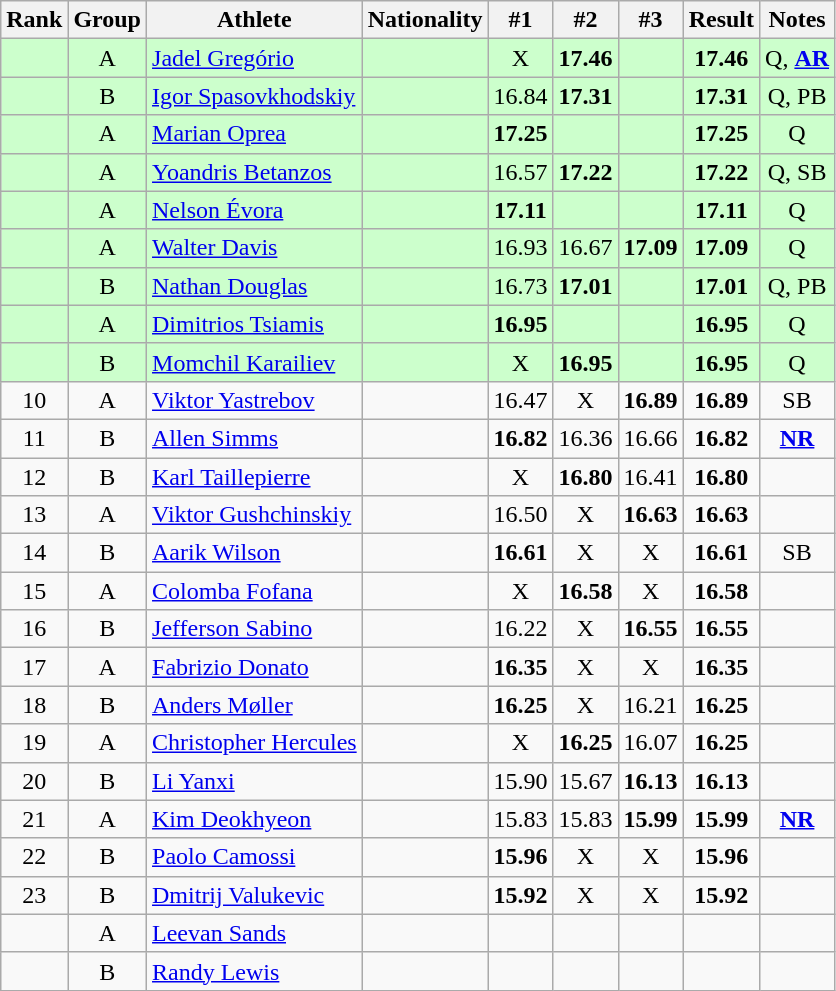<table class="wikitable sortable" style="text-align:center">
<tr>
<th>Rank</th>
<th>Group</th>
<th>Athlete</th>
<th>Nationality</th>
<th>#1</th>
<th>#2</th>
<th>#3</th>
<th>Result</th>
<th>Notes</th>
</tr>
<tr bgcolor=ccffcc>
<td></td>
<td>A</td>
<td align=left><a href='#'>Jadel Gregório</a></td>
<td align=left></td>
<td>X</td>
<td><strong>17.46</strong></td>
<td></td>
<td><strong>17.46</strong></td>
<td>Q, <strong><a href='#'>AR</a></strong></td>
</tr>
<tr bgcolor=ccffcc>
<td></td>
<td>B</td>
<td align=left><a href='#'>Igor Spasovkhodskiy</a></td>
<td align=left></td>
<td>16.84</td>
<td><strong>17.31</strong></td>
<td></td>
<td><strong>17.31</strong></td>
<td>Q, PB</td>
</tr>
<tr bgcolor=ccffcc>
<td></td>
<td>A</td>
<td align=left><a href='#'>Marian Oprea</a></td>
<td align=left></td>
<td><strong>17.25</strong></td>
<td></td>
<td></td>
<td><strong>17.25</strong></td>
<td>Q</td>
</tr>
<tr bgcolor=ccffcc>
<td></td>
<td>A</td>
<td align=left><a href='#'>Yoandris Betanzos</a></td>
<td align=left></td>
<td>16.57</td>
<td><strong>17.22</strong></td>
<td></td>
<td><strong>17.22</strong></td>
<td>Q, SB</td>
</tr>
<tr bgcolor=ccffcc>
<td></td>
<td>A</td>
<td align=left><a href='#'>Nelson Évora</a></td>
<td align=left></td>
<td><strong>17.11</strong></td>
<td></td>
<td></td>
<td><strong>17.11</strong></td>
<td>Q</td>
</tr>
<tr bgcolor=ccffcc>
<td></td>
<td>A</td>
<td align=left><a href='#'>Walter Davis</a></td>
<td align=left></td>
<td>16.93</td>
<td>16.67</td>
<td><strong>17.09</strong></td>
<td><strong>17.09</strong></td>
<td>Q</td>
</tr>
<tr bgcolor=ccffcc>
<td></td>
<td>B</td>
<td align=left><a href='#'>Nathan Douglas</a></td>
<td align=left></td>
<td>16.73</td>
<td><strong>17.01</strong></td>
<td></td>
<td><strong>17.01</strong></td>
<td>Q, PB</td>
</tr>
<tr bgcolor=ccffcc>
<td></td>
<td>A</td>
<td align=left><a href='#'>Dimitrios Tsiamis</a></td>
<td align=left></td>
<td><strong>16.95</strong></td>
<td></td>
<td></td>
<td><strong>16.95</strong></td>
<td>Q</td>
</tr>
<tr bgcolor=ccffcc>
<td></td>
<td>B</td>
<td align=left><a href='#'>Momchil Karailiev</a></td>
<td align=left></td>
<td>X</td>
<td><strong>16.95</strong></td>
<td></td>
<td><strong>16.95</strong></td>
<td>Q</td>
</tr>
<tr>
<td>10</td>
<td>A</td>
<td align=left><a href='#'>Viktor Yastrebov</a></td>
<td align=left></td>
<td>16.47</td>
<td>X</td>
<td><strong>16.89</strong></td>
<td><strong>16.89</strong></td>
<td>SB</td>
</tr>
<tr>
<td>11</td>
<td>B</td>
<td align=left><a href='#'>Allen Simms</a></td>
<td align=left></td>
<td><strong>16.82</strong></td>
<td>16.36</td>
<td>16.66</td>
<td><strong>16.82</strong></td>
<td><strong><a href='#'>NR</a></strong></td>
</tr>
<tr>
<td>12</td>
<td>B</td>
<td align=left><a href='#'>Karl Taillepierre</a></td>
<td align=left></td>
<td>X</td>
<td><strong>16.80</strong></td>
<td>16.41</td>
<td><strong>16.80</strong></td>
<td></td>
</tr>
<tr>
<td>13</td>
<td>A</td>
<td align=left><a href='#'>Viktor Gushchinskiy</a></td>
<td align=left></td>
<td>16.50</td>
<td>X</td>
<td><strong>16.63</strong></td>
<td><strong>16.63</strong></td>
<td></td>
</tr>
<tr>
<td>14</td>
<td>B</td>
<td align=left><a href='#'>Aarik Wilson</a></td>
<td align=left></td>
<td><strong>16.61</strong></td>
<td>X</td>
<td>X</td>
<td><strong>16.61</strong></td>
<td>SB</td>
</tr>
<tr>
<td>15</td>
<td>A</td>
<td align=left><a href='#'>Colomba Fofana</a></td>
<td align=left></td>
<td>X</td>
<td><strong>16.58</strong></td>
<td>X</td>
<td><strong>16.58</strong></td>
<td></td>
</tr>
<tr>
<td>16</td>
<td>B</td>
<td align=left><a href='#'>Jefferson Sabino</a></td>
<td align=left></td>
<td>16.22</td>
<td>X</td>
<td><strong>16.55</strong></td>
<td><strong>16.55</strong></td>
<td></td>
</tr>
<tr>
<td>17</td>
<td>A</td>
<td align=left><a href='#'>Fabrizio Donato</a></td>
<td align=left></td>
<td><strong>16.35</strong></td>
<td>X</td>
<td>X</td>
<td><strong>16.35</strong></td>
<td></td>
</tr>
<tr>
<td>18</td>
<td>B</td>
<td align=left><a href='#'>Anders Møller</a></td>
<td align=left></td>
<td><strong>16.25</strong></td>
<td>X</td>
<td>16.21</td>
<td><strong>16.25</strong></td>
<td></td>
</tr>
<tr>
<td>19</td>
<td>A</td>
<td align=left><a href='#'>Christopher Hercules</a></td>
<td align=left></td>
<td>X</td>
<td><strong>16.25</strong></td>
<td>16.07</td>
<td><strong>16.25</strong></td>
<td></td>
</tr>
<tr>
<td>20</td>
<td>B</td>
<td align=left><a href='#'>Li Yanxi</a></td>
<td align=left></td>
<td>15.90</td>
<td>15.67</td>
<td><strong>16.13</strong></td>
<td><strong>16.13</strong></td>
<td></td>
</tr>
<tr>
<td>21</td>
<td>A</td>
<td align=left><a href='#'>Kim Deokhyeon</a></td>
<td align=left></td>
<td>15.83</td>
<td>15.83</td>
<td><strong>15.99</strong></td>
<td><strong>15.99</strong></td>
<td><strong><a href='#'>NR</a></strong></td>
</tr>
<tr>
<td>22</td>
<td>B</td>
<td align=left><a href='#'>Paolo Camossi</a></td>
<td align=left></td>
<td><strong>15.96</strong></td>
<td>X</td>
<td>X</td>
<td><strong>15.96</strong></td>
<td></td>
</tr>
<tr>
<td>23</td>
<td>B</td>
<td align=left><a href='#'>Dmitrij Valukevic</a></td>
<td align=left></td>
<td><strong>15.92</strong></td>
<td>X</td>
<td>X</td>
<td><strong>15.92</strong></td>
<td></td>
</tr>
<tr>
<td></td>
<td>A</td>
<td align=left><a href='#'>Leevan Sands</a></td>
<td align=left></td>
<td></td>
<td></td>
<td></td>
<td><strong></strong></td>
<td></td>
</tr>
<tr>
<td></td>
<td>B</td>
<td align=left><a href='#'>Randy Lewis</a></td>
<td align=left></td>
<td></td>
<td></td>
<td></td>
<td><strong></strong></td>
<td></td>
</tr>
</table>
